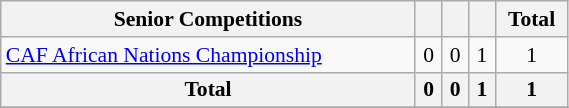<table class="wikitable" style="width:30%; font-size:90%; text-align:center">
<tr>
<th>Senior Competitions</th>
<th></th>
<th></th>
<th></th>
<th>Total</th>
</tr>
<tr>
<td align=left><a href='#'>CAF African Nations Championship</a></td>
<td>0</td>
<td>0</td>
<td>1</td>
<td>1</td>
</tr>
<tr>
<th>Total</th>
<th>0</th>
<th>0</th>
<th>1</th>
<th>1</th>
</tr>
<tr>
</tr>
</table>
